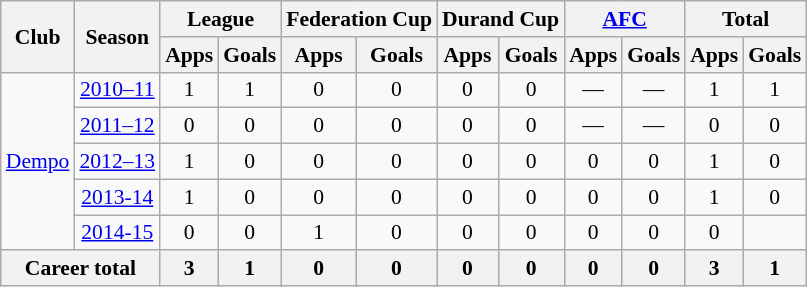<table class="wikitable" style="font-size:90%; text-align:center;">
<tr>
<th rowspan="2">Club</th>
<th rowspan="2">Season</th>
<th colspan="2">League</th>
<th colspan="2">Federation Cup</th>
<th colspan="2">Durand Cup</th>
<th colspan="2"><a href='#'>AFC</a></th>
<th colspan="2">Total</th>
</tr>
<tr>
<th>Apps</th>
<th>Goals</th>
<th>Apps</th>
<th>Goals</th>
<th>Apps</th>
<th>Goals</th>
<th>Apps</th>
<th>Goals</th>
<th>Apps</th>
<th>Goals</th>
</tr>
<tr>
<td rowspan="5"><a href='#'>Dempo</a></td>
<td><a href='#'>2010–11</a></td>
<td>1</td>
<td>1</td>
<td>0</td>
<td>0</td>
<td>0</td>
<td>0</td>
<td>—</td>
<td>—</td>
<td>1</td>
<td>1</td>
</tr>
<tr>
<td><a href='#'>2011–12</a></td>
<td>0</td>
<td>0</td>
<td>0</td>
<td>0</td>
<td>0</td>
<td>0</td>
<td>—</td>
<td>—</td>
<td>0</td>
<td>0</td>
</tr>
<tr>
<td><a href='#'>2012–13</a></td>
<td>1</td>
<td>0</td>
<td>0</td>
<td>0</td>
<td>0</td>
<td>0</td>
<td>0</td>
<td>0</td>
<td>1</td>
<td>0</td>
</tr>
<tr>
<td><a href='#'>2013-14</a></td>
<td>1</td>
<td>0</td>
<td>0</td>
<td>0</td>
<td>0</td>
<td>0</td>
<td>0</td>
<td>0</td>
<td>1</td>
<td>0</td>
</tr>
<tr>
<td><a href='#'>2014-15</a></td>
<td>0</td>
<td>0</td>
<td>1</td>
<td 0>0</td>
<td>0</td>
<td>0</td>
<td>0</td>
<td>0</td>
<td>0</td>
</tr>
<tr>
<th colspan="2">Career total</th>
<th>3</th>
<th>1</th>
<th>0</th>
<th>0</th>
<th>0</th>
<th>0</th>
<th>0</th>
<th>0</th>
<th>3</th>
<th>1</th>
</tr>
</table>
